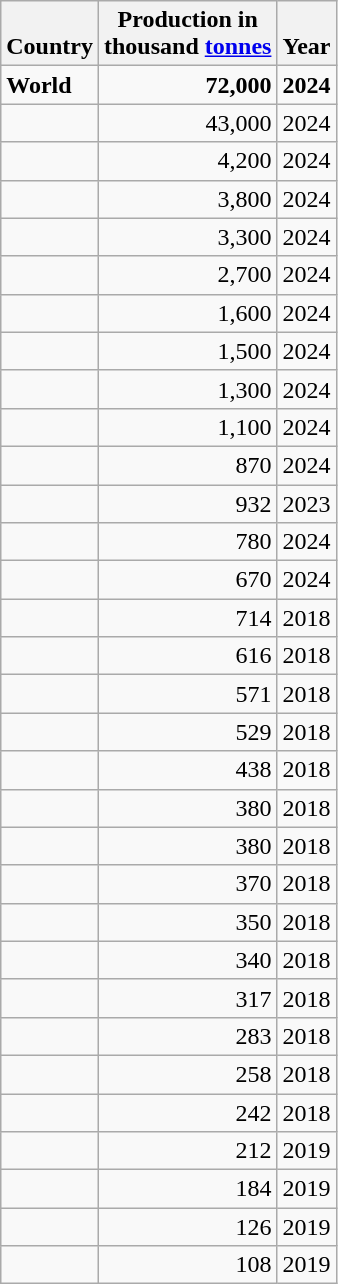<table class="wikitable sortable static-row-numbers sort-under" style="text-align:right;">
<tr class="static-row-header" style="text-align:center;vertical-align:bottom;">
<th scope=col style=text-align:center>Country</th>
<th scope=col>Production in<br>thousand <a href='#'>tonnes</a></th>
<th scope=col>Year</th>
</tr>
<tr class="static-row-header sorttop" style="font-weight:bold; text-align:center;vertical-align:bottom;">
<td style=text-align:left>World</td>
<td style=text-align:right>72,000</td>
<td style=text-align:right>2024</td>
</tr>
<tr>
<td style=text-align:left></td>
<td>43,000</td>
<td>2024</td>
</tr>
<tr>
<td style=text-align:left></td>
<td>4,200</td>
<td>2024</td>
</tr>
<tr>
<td style=text-align:left></td>
<td>3,800</td>
<td>2024</td>
</tr>
<tr>
<td style=text-align:left></td>
<td>3,300</td>
<td>2024</td>
</tr>
<tr>
<td style=text-align:left></td>
<td>2,700</td>
<td>2024</td>
</tr>
<tr>
<td style=text-align:left></td>
<td>1,600</td>
<td>2024</td>
</tr>
<tr>
<td style=text-align:left></td>
<td>1,500</td>
<td>2024</td>
</tr>
<tr>
<td style=text-align:left></td>
<td>1,300</td>
<td>2024</td>
</tr>
<tr>
<td style=text-align:left></td>
<td>1,100</td>
<td>2024</td>
</tr>
<tr>
<td style=text-align:left></td>
<td>870</td>
<td>2024</td>
</tr>
<tr>
<td style=text-align:left></td>
<td>932</td>
<td>2023</td>
</tr>
<tr>
<td style=text-align:left></td>
<td>780</td>
<td>2024</td>
</tr>
<tr>
<td style=text-align:left></td>
<td>670</td>
<td>2024</td>
</tr>
<tr>
<td style=text-align:left></td>
<td>714</td>
<td>2018</td>
</tr>
<tr>
<td style=text-align:left></td>
<td>616</td>
<td>2018</td>
</tr>
<tr>
<td style=text-align:left></td>
<td>571</td>
<td>2018</td>
</tr>
<tr>
<td style=text-align:left></td>
<td>529</td>
<td>2018</td>
</tr>
<tr>
<td style=text-align:left></td>
<td>438</td>
<td>2018</td>
</tr>
<tr>
<td style=text-align:left></td>
<td>380</td>
<td>2018</td>
</tr>
<tr>
<td style=text-align:left></td>
<td>380</td>
<td>2018</td>
</tr>
<tr>
<td style=text-align:left></td>
<td>370</td>
<td>2018</td>
</tr>
<tr>
<td style=text-align:left></td>
<td>350</td>
<td>2018</td>
</tr>
<tr>
<td style=text-align:left></td>
<td>340</td>
<td>2018</td>
</tr>
<tr>
<td style=text-align:left></td>
<td>317</td>
<td>2018</td>
</tr>
<tr>
<td style=text-align:left></td>
<td>283</td>
<td>2018</td>
</tr>
<tr>
<td style=text-align:left></td>
<td>258</td>
<td>2018</td>
</tr>
<tr>
<td style=text-align:left></td>
<td>242</td>
<td>2018</td>
</tr>
<tr>
<td style=text-align:left></td>
<td>212</td>
<td>2019</td>
</tr>
<tr>
<td style=text-align:left></td>
<td>184</td>
<td>2019</td>
</tr>
<tr>
<td style=text-align:left></td>
<td>126</td>
<td>2019</td>
</tr>
<tr>
<td style=text-align:left></td>
<td>108</td>
<td>2019</td>
</tr>
</table>
